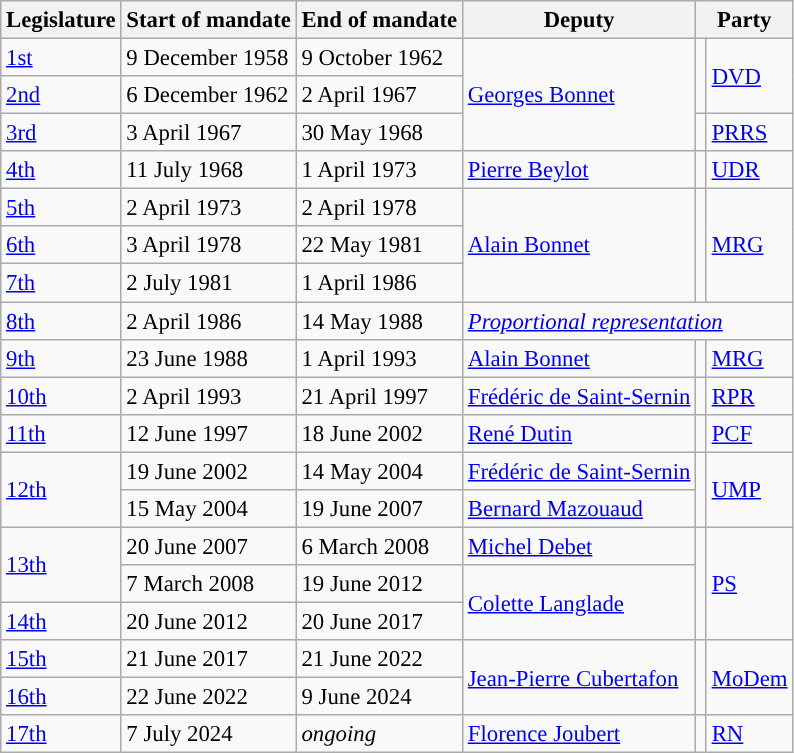<table class="wikitable" style="font-size:95%;">
<tr>
<th>Legislature</th>
<th>Start of mandate</th>
<th>End of mandate</th>
<th>Deputy</th>
<th colspan="2">Party</th>
</tr>
<tr>
<td><a href='#'>1st</a></td>
<td>9 December 1958</td>
<td>9 October 1962</td>
<td rowspan="3"><a href='#'>Georges Bonnet</a></td>
<td rowspan="2" style="color:inherit;background:"></td>
<td rowspan="2"><a href='#'>DVD</a></td>
</tr>
<tr>
<td><a href='#'>2nd</a></td>
<td>6 December 1962</td>
<td>2 April 1967</td>
</tr>
<tr>
<td><a href='#'>3rd</a></td>
<td>3 April 1967</td>
<td>30 May 1968</td>
<td style="color:inherit;background:"></td>
<td><a href='#'>PRRS</a></td>
</tr>
<tr>
<td><a href='#'>4th</a></td>
<td>11 July 1968</td>
<td>1 April 1973</td>
<td><a href='#'>Pierre Beylot</a></td>
<td style="color:inherit;background:"></td>
<td><a href='#'>UDR</a></td>
</tr>
<tr>
<td><a href='#'>5th</a></td>
<td>2 April 1973</td>
<td>2 April 1978</td>
<td rowspan="3"><a href='#'>Alain Bonnet</a></td>
<td rowspan="3" style="color:inherit;background:"></td>
<td rowspan="3"><a href='#'>MRG</a></td>
</tr>
<tr>
<td><a href='#'>6th</a></td>
<td>3 April 1978</td>
<td>22 May 1981</td>
</tr>
<tr>
<td><a href='#'>7th</a></td>
<td>2 July 1981</td>
<td>1 April 1986</td>
</tr>
<tr>
<td><a href='#'>8th</a></td>
<td>2 April 1986</td>
<td>14 May 1988</td>
<td colspan="3"><em><a href='#'>Proportional representation</a></em></td>
</tr>
<tr>
<td><a href='#'>9th</a></td>
<td>23 June 1988</td>
<td>1 April 1993</td>
<td><a href='#'>Alain Bonnet</a></td>
<td style="color:inherit;background:"></td>
<td><a href='#'>MRG</a></td>
</tr>
<tr>
<td><a href='#'>10th</a></td>
<td>2 April 1993</td>
<td>21 April 1997</td>
<td><a href='#'>Frédéric de Saint-Sernin</a></td>
<td style="color:inherit;background:"></td>
<td><a href='#'>RPR</a></td>
</tr>
<tr>
<td><a href='#'>11th</a></td>
<td>12 June 1997</td>
<td>18 June 2002</td>
<td><a href='#'>René Dutin</a></td>
<td style="color:inherit;background:"></td>
<td><a href='#'>PCF</a></td>
</tr>
<tr>
<td rowspan="2"><a href='#'>12th</a></td>
<td>19 June 2002</td>
<td>14 May 2004</td>
<td><a href='#'>Frédéric de Saint-Sernin</a></td>
<td rowspan="2" style="color:inherit;background:"></td>
<td rowspan="2"><a href='#'>UMP</a></td>
</tr>
<tr>
<td>15 May 2004</td>
<td>19 June 2007</td>
<td><a href='#'>Bernard Mazouaud</a></td>
</tr>
<tr>
<td rowspan="2"><a href='#'>13th</a></td>
<td>20 June 2007</td>
<td>6 March 2008</td>
<td><a href='#'>Michel Debet</a></td>
<td rowspan="3" style="color:inherit;background:"></td>
<td rowspan="3"><a href='#'>PS</a></td>
</tr>
<tr>
<td>7 March 2008</td>
<td>19 June 2012</td>
<td rowspan="2"><a href='#'>Colette Langlade</a></td>
</tr>
<tr>
<td><a href='#'>14th</a></td>
<td>20 June 2012</td>
<td>20 June 2017</td>
</tr>
<tr>
<td><a href='#'>15th</a></td>
<td>21 June 2017</td>
<td>21 June 2022</td>
<td rowspan="2"><a href='#'>Jean-Pierre Cubertafon</a></td>
<td rowspan="2" style="color:inherit;background:"></td>
<td rowspan="2"><a href='#'>MoDem</a></td>
</tr>
<tr>
<td><a href='#'>16th</a></td>
<td>22 June 2022</td>
<td>9 June 2024</td>
</tr>
<tr>
<td><a href='#'>17th</a></td>
<td>7 July 2024</td>
<td><em>ongoing</em></td>
<td><a href='#'>Florence Joubert</a></td>
<td style="color:inherit;background:"></td>
<td><a href='#'>RN</a></td>
</tr>
</table>
